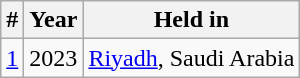<table class="wikitable">
<tr>
<th>#</th>
<th>Year</th>
<th>Held in</th>
</tr>
<tr>
<td><a href='#'>1</a></td>
<td>2023</td>
<td><a href='#'>Riyadh</a>, Saudi Arabia</td>
</tr>
</table>
